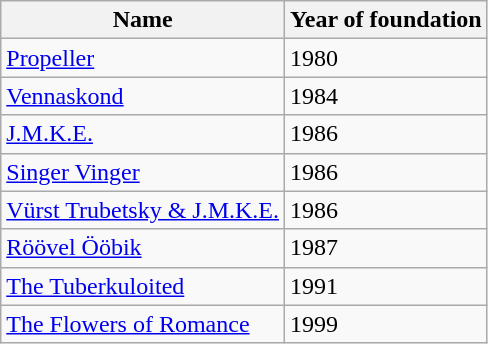<table class="wikitable sortable">
<tr>
<th>Name</th>
<th>Year of foundation</th>
</tr>
<tr>
<td><a href='#'>Propeller</a></td>
<td>1980</td>
</tr>
<tr>
<td><a href='#'>Vennaskond</a></td>
<td>1984</td>
</tr>
<tr>
<td><a href='#'>J.M.K.E.</a></td>
<td>1986</td>
</tr>
<tr>
<td><a href='#'>Singer Vinger</a></td>
<td>1986</td>
</tr>
<tr>
<td><a href='#'>Vürst Trubetsky & J.M.K.E.</a></td>
<td>1986</td>
</tr>
<tr>
<td><a href='#'>Röövel Ööbik</a></td>
<td>1987</td>
</tr>
<tr>
<td><a href='#'>The Tuberkuloited</a></td>
<td>1991</td>
</tr>
<tr>
<td><a href='#'>The Flowers of Romance</a></td>
<td>1999</td>
</tr>
</table>
